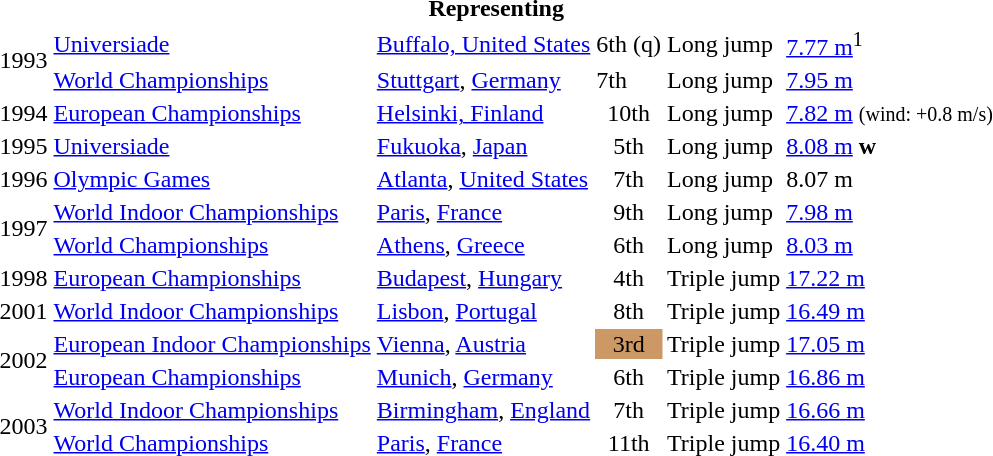<table>
<tr>
<th colspan="6">Representing </th>
</tr>
<tr>
<td rowspan=2>1993</td>
<td><a href='#'>Universiade</a></td>
<td><a href='#'>Buffalo, United States</a></td>
<td>6th (q)</td>
<td>Long jump</td>
<td><a href='#'>7.77 m</a><sup>1</sup></td>
</tr>
<tr>
<td><a href='#'>World Championships</a></td>
<td><a href='#'>Stuttgart</a>, <a href='#'>Germany</a></td>
<td>7th</td>
<td>Long jump</td>
<td><a href='#'>7.95 m</a></td>
</tr>
<tr>
<td>1994</td>
<td><a href='#'>European Championships</a></td>
<td><a href='#'>Helsinki, Finland</a></td>
<td align="center">10th</td>
<td>Long jump</td>
<td><a href='#'>7.82 m</a> <small>(wind: +0.8 m/s)</small></td>
</tr>
<tr>
<td>1995</td>
<td><a href='#'>Universiade</a></td>
<td><a href='#'>Fukuoka</a>, <a href='#'>Japan</a></td>
<td align="center">5th</td>
<td>Long jump</td>
<td><a href='#'>8.08 m</a> <strong>w</strong></td>
</tr>
<tr>
<td>1996</td>
<td><a href='#'>Olympic Games</a></td>
<td><a href='#'>Atlanta</a>, <a href='#'>United States</a></td>
<td align="center">7th</td>
<td>Long jump</td>
<td>8.07 m</td>
</tr>
<tr>
<td rowspan=2>1997</td>
<td><a href='#'>World Indoor Championships</a></td>
<td><a href='#'>Paris</a>, <a href='#'>France</a></td>
<td align="center">9th</td>
<td>Long jump</td>
<td><a href='#'>7.98 m</a></td>
</tr>
<tr>
<td><a href='#'>World Championships</a></td>
<td><a href='#'>Athens</a>, <a href='#'>Greece</a></td>
<td align="center">6th</td>
<td>Long jump</td>
<td><a href='#'>8.03 m</a></td>
</tr>
<tr>
<td>1998</td>
<td><a href='#'>European Championships</a></td>
<td><a href='#'>Budapest</a>, <a href='#'>Hungary</a></td>
<td align="center">4th</td>
<td>Triple jump</td>
<td><a href='#'>17.22 m</a></td>
</tr>
<tr>
<td>2001</td>
<td><a href='#'>World Indoor Championships</a></td>
<td><a href='#'>Lisbon</a>, <a href='#'>Portugal</a></td>
<td align="center">8th</td>
<td>Triple jump</td>
<td><a href='#'>16.49 m</a></td>
</tr>
<tr>
<td rowspan=2>2002</td>
<td><a href='#'>European Indoor Championships</a></td>
<td><a href='#'>Vienna</a>, <a href='#'>Austria</a></td>
<td bgcolor="cc9966" align="center">3rd</td>
<td>Triple jump</td>
<td><a href='#'>17.05 m</a></td>
</tr>
<tr>
<td><a href='#'>European Championships</a></td>
<td><a href='#'>Munich</a>, <a href='#'>Germany</a></td>
<td align="center">6th</td>
<td>Triple jump</td>
<td><a href='#'>16.86 m</a></td>
</tr>
<tr>
<td rowspan=2>2003</td>
<td><a href='#'>World Indoor Championships</a></td>
<td><a href='#'>Birmingham</a>, <a href='#'>England</a></td>
<td align="center">7th</td>
<td>Triple jump</td>
<td><a href='#'>16.66 m</a></td>
</tr>
<tr>
<td><a href='#'>World Championships</a></td>
<td><a href='#'>Paris</a>, <a href='#'>France</a></td>
<td align="center">11th</td>
<td>Triple jump</td>
<td><a href='#'>16.40 m</a></td>
</tr>
</table>
